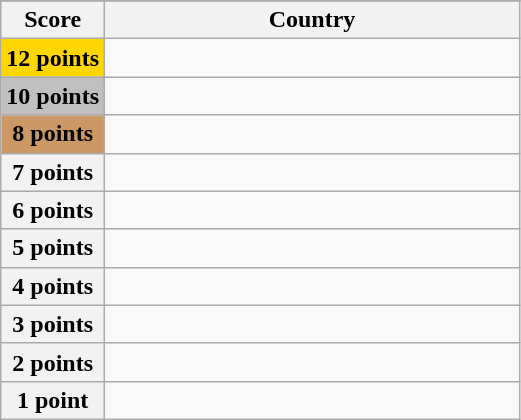<table class="wikitable">
<tr>
</tr>
<tr>
<th scope="col" width="20%">Score</th>
<th scope="col">Country</th>
</tr>
<tr>
<th scope="row" style="background:gold">12 points</th>
<td></td>
</tr>
<tr>
<th scope="row" style="background:silver">10 points</th>
<td></td>
</tr>
<tr>
<th scope="row" style="background:#CC9966">8 points</th>
<td></td>
</tr>
<tr>
<th scope="row">7 points</th>
<td></td>
</tr>
<tr>
<th scope="row">6 points</th>
<td></td>
</tr>
<tr>
<th scope="row">5 points</th>
<td></td>
</tr>
<tr>
<th scope="row">4 points</th>
<td></td>
</tr>
<tr>
<th scope="row">3 points</th>
<td></td>
</tr>
<tr>
<th scope="row">2 points</th>
<td></td>
</tr>
<tr>
<th scope="row">1 point</th>
<td></td>
</tr>
</table>
